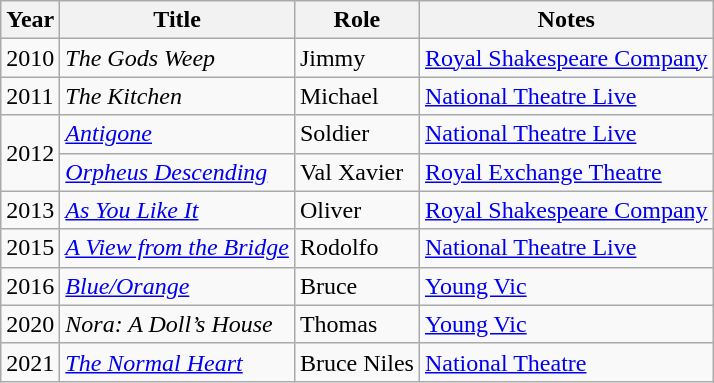<table class="wikitable sortable">
<tr>
<th>Year</th>
<th>Title</th>
<th>Role</th>
<th class="unsortable">Notes</th>
</tr>
<tr>
<td>2010</td>
<td><em>The Gods Weep</em></td>
<td>Jimmy</td>
<td><a href='#'>Royal Shakespeare Company</a></td>
</tr>
<tr>
<td>2011</td>
<td><em>The Kitchen</em></td>
<td>Michael</td>
<td><a href='#'>National Theatre Live</a></td>
</tr>
<tr>
<td rowspan=2>2012</td>
<td><em><a href='#'>Antigone</a></em></td>
<td>Soldier</td>
<td><a href='#'>National Theatre Live</a></td>
</tr>
<tr>
<td><em><a href='#'>Orpheus Descending</a></em></td>
<td>Val Xavier</td>
<td><a href='#'>Royal Exchange Theatre</a></td>
</tr>
<tr>
<td>2013</td>
<td><em><a href='#'>As You Like It</a></em></td>
<td>Oliver</td>
<td><a href='#'>Royal Shakespeare Company</a></td>
</tr>
<tr>
<td>2015</td>
<td><em><a href='#'>A View from the Bridge</a></em></td>
<td>Rodolfo</td>
<td><a href='#'>National Theatre Live</a></td>
</tr>
<tr>
<td>2016</td>
<td><em><a href='#'>Blue/Orange</a></em></td>
<td>Bruce</td>
<td><a href='#'>Young Vic</a></td>
</tr>
<tr>
<td>2020</td>
<td><em>Nora: A Doll’s House</em></td>
<td>Thomas</td>
<td><a href='#'>Young Vic</a></td>
</tr>
<tr>
<td>2021</td>
<td><em><a href='#'>The Normal Heart</a></em></td>
<td>Bruce Niles</td>
<td><a href='#'>National Theatre</a></td>
</tr>
</table>
